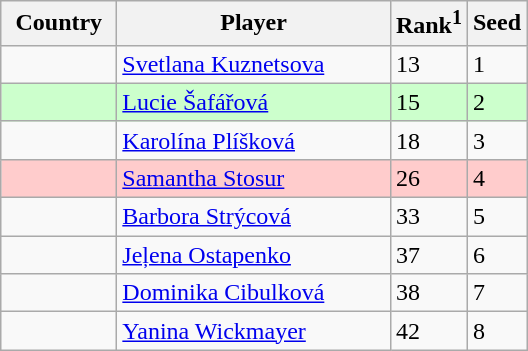<table class="sortable wikitable">
<tr>
<th width="70">Country</th>
<th width="175">Player</th>
<th>Rank<sup>1</sup></th>
<th>Seed</th>
</tr>
<tr>
<td></td>
<td><a href='#'>Svetlana Kuznetsova</a></td>
<td>13</td>
<td>1</td>
</tr>
<tr bgcolor=#cfc>
<td></td>
<td><a href='#'>Lucie Šafářová</a></td>
<td>15</td>
<td>2</td>
</tr>
<tr>
<td></td>
<td><a href='#'>Karolína Plíšková</a></td>
<td>18</td>
<td>3</td>
</tr>
<tr bgcolor=#fcc>
<td></td>
<td><a href='#'>Samantha Stosur</a></td>
<td>26</td>
<td>4</td>
</tr>
<tr>
<td></td>
<td><a href='#'>Barbora Strýcová</a></td>
<td>33</td>
<td>5</td>
</tr>
<tr>
<td></td>
<td><a href='#'>Jeļena Ostapenko</a></td>
<td>37</td>
<td>6</td>
</tr>
<tr>
<td></td>
<td><a href='#'>Dominika Cibulková</a></td>
<td>38</td>
<td>7</td>
</tr>
<tr>
<td></td>
<td><a href='#'>Yanina Wickmayer</a></td>
<td>42</td>
<td>8</td>
</tr>
</table>
